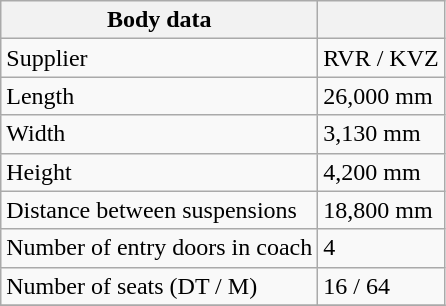<table class="wikitable">
<tr>
<th>Body data</th>
<th></th>
</tr>
<tr>
<td>Supplier</td>
<td>RVR / KVZ</td>
</tr>
<tr>
<td>Length</td>
<td>26,000 mm</td>
</tr>
<tr>
<td>Width</td>
<td>3,130 mm</td>
</tr>
<tr>
<td>Height</td>
<td>4,200 mm</td>
</tr>
<tr>
<td>Distance between suspensions</td>
<td>18,800 mm</td>
</tr>
<tr>
<td>Number of entry doors in coach</td>
<td>4</td>
</tr>
<tr>
<td>Number of seats (DT / M)</td>
<td>16 / 64</td>
</tr>
<tr>
</tr>
</table>
